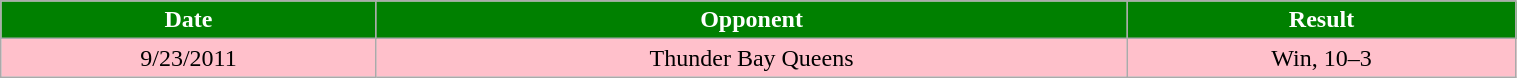<table class="wikitable" width="80%">
<tr align="center"  style=" background:green;color:#FFFFFF;">
<td><strong>Date</strong></td>
<td><strong>Opponent</strong></td>
<td><strong>Result</strong></td>
</tr>
<tr align="center" bgcolor="pink">
<td>9/23/2011</td>
<td>Thunder Bay Queens</td>
<td>Win, 10–3</td>
</tr>
</table>
